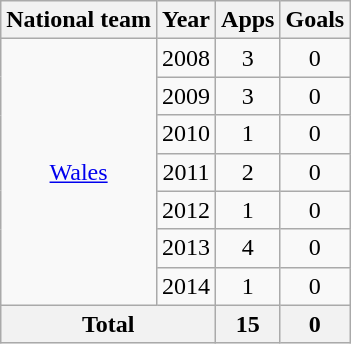<table class="wikitable" style="text-align:center">
<tr>
<th>National team</th>
<th>Year</th>
<th>Apps</th>
<th>Goals</th>
</tr>
<tr>
<td rowspan=7><a href='#'>Wales</a></td>
<td>2008</td>
<td>3</td>
<td>0</td>
</tr>
<tr>
<td>2009</td>
<td>3</td>
<td>0</td>
</tr>
<tr>
<td>2010</td>
<td>1</td>
<td>0</td>
</tr>
<tr>
<td>2011</td>
<td>2</td>
<td>0</td>
</tr>
<tr>
<td>2012</td>
<td>1</td>
<td>0</td>
</tr>
<tr>
<td>2013</td>
<td>4</td>
<td>0</td>
</tr>
<tr>
<td>2014</td>
<td>1</td>
<td>0</td>
</tr>
<tr>
<th colspan=2>Total</th>
<th>15</th>
<th>0</th>
</tr>
</table>
